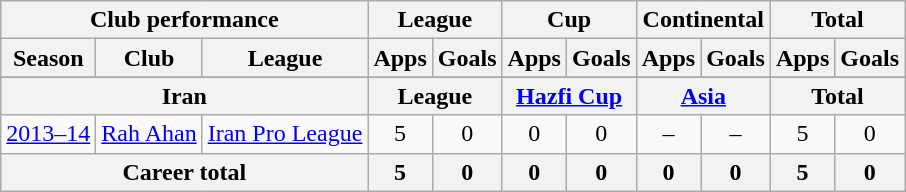<table class="wikitable" style="text-align:center">
<tr>
<th colspan=3>Club performance</th>
<th colspan=2>League</th>
<th colspan=2>Cup</th>
<th colspan=2>Continental</th>
<th colspan=2>Total</th>
</tr>
<tr>
<th>Season</th>
<th>Club</th>
<th>League</th>
<th>Apps</th>
<th>Goals</th>
<th>Apps</th>
<th>Goals</th>
<th>Apps</th>
<th>Goals</th>
<th>Apps</th>
<th>Goals</th>
</tr>
<tr>
</tr>
<tr>
<th colspan=3>Iran</th>
<th colspan=2>League</th>
<th colspan=2><a href='#'>Hazfi Cup</a></th>
<th colspan=2><a href='#'>Asia</a></th>
<th colspan=2>Total</th>
</tr>
<tr>
<td><a href='#'>2013–14</a></td>
<td rowspan="1"><a href='#'>Rah Ahan</a></td>
<td rowspan="1"><a href='#'>Iran Pro League</a></td>
<td>5</td>
<td>0</td>
<td>0</td>
<td>0</td>
<td>–</td>
<td>–</td>
<td>5</td>
<td>0</td>
</tr>
<tr>
<th colspan=3>Career total</th>
<th>5</th>
<th>0</th>
<th>0</th>
<th>0</th>
<th>0</th>
<th>0</th>
<th>5</th>
<th>0</th>
</tr>
</table>
